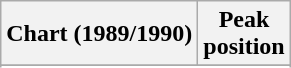<table class="wikitable">
<tr>
<th>Chart (1989/1990)</th>
<th>Peak<br>position</th>
</tr>
<tr>
</tr>
<tr>
</tr>
</table>
